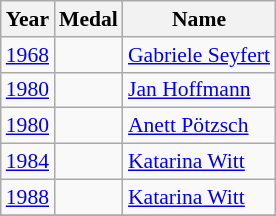<table class="wikitable" style="font-size:90%">
<tr>
<th>Year</th>
<th>Medal</th>
<th>Name</th>
</tr>
<tr>
<td><a href='#'>1968</a></td>
<td></td>
<td><a href='#'>Gabriele Seyfert</a></td>
</tr>
<tr>
<td><a href='#'>1980</a></td>
<td></td>
<td><a href='#'>Jan Hoffmann</a></td>
</tr>
<tr>
<td><a href='#'>1980</a></td>
<td></td>
<td><a href='#'>Anett Pötzsch</a></td>
</tr>
<tr>
<td><a href='#'>1984</a></td>
<td></td>
<td><a href='#'>Katarina Witt</a></td>
</tr>
<tr>
<td><a href='#'>1988</a></td>
<td></td>
<td><a href='#'>Katarina Witt</a></td>
</tr>
<tr>
</tr>
</table>
